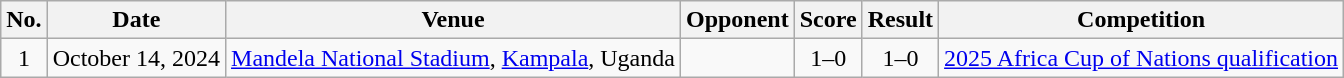<table class="wikitable sortable">
<tr>
<th scope="col">No.</th>
<th scope="col">Date</th>
<th scope="col">Venue</th>
<th scope="col">Opponent</th>
<th scope="col">Score</th>
<th scope="col">Result</th>
<th scope="col">Competition</th>
</tr>
<tr>
<td align="center">1</td>
<td>October 14, 2024</td>
<td><a href='#'>Mandela National Stadium</a>, <a href='#'>Kampala</a>, Uganda</td>
<td></td>
<td align="center">1–0</td>
<td align="center">1–0</td>
<td><a href='#'>2025 Africa Cup of Nations qualification</a></td>
</tr>
</table>
